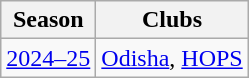<table class="wikitable" style="text-align:left;">
<tr>
<th>Season</th>
<th>Clubs</th>
</tr>
<tr>
<td align="center"><a href='#'>2024–25</a></td>
<td><a href='#'>Odisha</a>,  <a href='#'>HOPS</a></td>
</tr>
</table>
